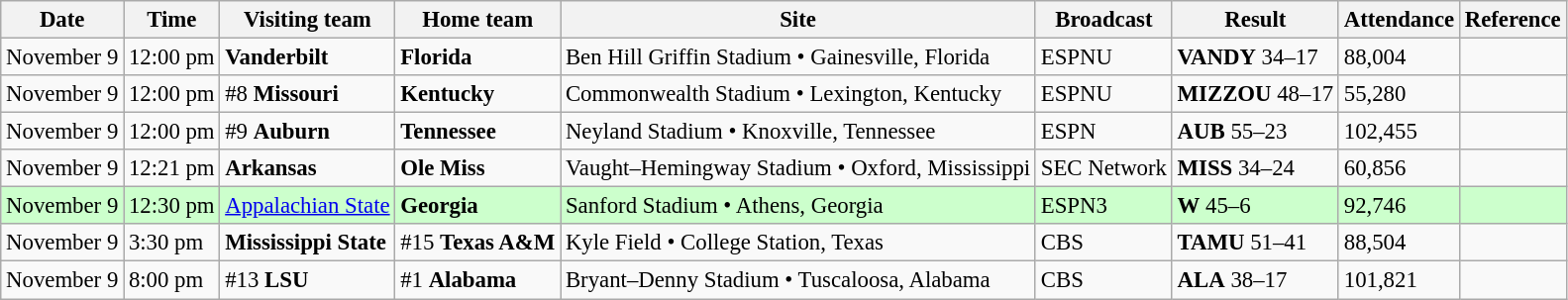<table class="wikitable" style="font-size:95%;">
<tr>
<th>Date</th>
<th>Time</th>
<th>Visiting team</th>
<th>Home team</th>
<th>Site</th>
<th>Broadcast</th>
<th>Result</th>
<th>Attendance</th>
<th class="unsortable">Reference</th>
</tr>
<tr bgcolor=>
<td>November 9</td>
<td>12:00 pm</td>
<td><strong>Vanderbilt</strong></td>
<td><strong>Florida</strong></td>
<td>Ben Hill Griffin Stadium • Gainesville, Florida</td>
<td>ESPNU</td>
<td><strong>VANDY</strong> 34–17</td>
<td>88,004</td>
<td></td>
</tr>
<tr bgcolor=>
<td>November 9</td>
<td>12:00 pm</td>
<td>#8 <strong>Missouri</strong></td>
<td><strong>Kentucky</strong></td>
<td>Commonwealth Stadium • Lexington, Kentucky</td>
<td>ESPNU</td>
<td><strong>MIZZOU</strong> 48–17</td>
<td>55,280</td>
<td></td>
</tr>
<tr bgcolor=>
<td>November 9</td>
<td>12:00 pm</td>
<td>#9 <strong>Auburn</strong></td>
<td><strong>Tennessee</strong></td>
<td>Neyland Stadium • Knoxville, Tennessee</td>
<td>ESPN</td>
<td><strong>AUB</strong> 55–23</td>
<td>102,455</td>
<td></td>
</tr>
<tr bgcolor=>
<td>November 9</td>
<td>12:21 pm</td>
<td><strong>Arkansas</strong></td>
<td><strong>Ole Miss</strong></td>
<td>Vaught–Hemingway Stadium • Oxford, Mississippi</td>
<td>SEC Network</td>
<td><strong>MISS</strong> 34–24</td>
<td>60,856</td>
<td></td>
</tr>
<tr bgcolor=ccffcc>
<td>November 9</td>
<td>12:30 pm</td>
<td><a href='#'>Appalachian State</a></td>
<td><strong>Georgia</strong></td>
<td>Sanford Stadium • Athens, Georgia</td>
<td>ESPN3</td>
<td><strong>W</strong> 45–6</td>
<td>92,746</td>
<td></td>
</tr>
<tr bgcolor=>
<td>November 9</td>
<td>3:30 pm</td>
<td><strong>Mississippi State</strong></td>
<td>#15 <strong>Texas A&M</strong></td>
<td>Kyle Field • College Station, Texas</td>
<td>CBS</td>
<td><strong>TAMU</strong> 51–41</td>
<td>88,504</td>
<td></td>
</tr>
<tr bgcolor=>
<td>November 9</td>
<td>8:00 pm</td>
<td>#13 <strong>LSU</strong></td>
<td>#1 <strong>Alabama</strong></td>
<td>Bryant–Denny Stadium • Tuscaloosa, Alabama</td>
<td>CBS</td>
<td><strong>ALA</strong> 38–17</td>
<td>101,821</td>
<td></td>
</tr>
</table>
